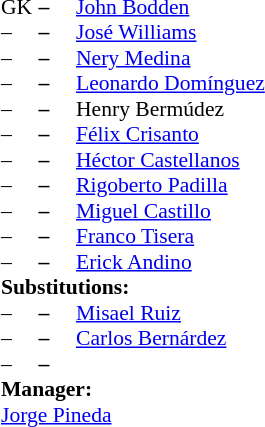<table style = "font-size: 90%" cellspacing = "0" cellpadding = "0">
<tr>
<td colspan = 4></td>
</tr>
<tr>
<th style="width:25px;"></th>
<th style="width:25px;"></th>
</tr>
<tr>
<td>GK</td>
<td><strong>–</strong></td>
<td> <a href='#'>John Bodden</a></td>
</tr>
<tr>
<td>–</td>
<td><strong>–</strong></td>
<td> <a href='#'>José Williams</a></td>
<td></td>
<td></td>
</tr>
<tr>
<td>–</td>
<td><strong>–</strong></td>
<td> <a href='#'>Nery Medina</a></td>
</tr>
<tr>
<td>–</td>
<td><strong>–</strong></td>
<td> <a href='#'>Leonardo Domínguez</a></td>
</tr>
<tr>
<td>–</td>
<td><strong>–</strong></td>
<td> Henry Bermúdez</td>
</tr>
<tr>
<td>–</td>
<td><strong>–</strong></td>
<td> <a href='#'>Félix Crisanto</a></td>
</tr>
<tr>
<td>–</td>
<td><strong>–</strong></td>
<td> <a href='#'>Héctor Castellanos</a></td>
<td></td>
<td></td>
</tr>
<tr>
<td>–</td>
<td><strong>–</strong></td>
<td> <a href='#'>Rigoberto Padilla</a></td>
</tr>
<tr>
<td>–</td>
<td><strong>–</strong></td>
<td> <a href='#'>Miguel Castillo</a></td>
</tr>
<tr>
<td>–</td>
<td><strong>–</strong></td>
<td> <a href='#'>Franco Tisera</a></td>
</tr>
<tr>
<td>–</td>
<td><strong>–</strong></td>
<td> <a href='#'>Erick Andino</a></td>
</tr>
<tr>
<td colspan = 3><strong>Substitutions:</strong></td>
</tr>
<tr>
<td>–</td>
<td><strong>–</strong></td>
<td> <a href='#'>Misael Ruiz</a></td>
<td></td>
<td></td>
</tr>
<tr>
<td>–</td>
<td><strong>–</strong></td>
<td> <a href='#'>Carlos Bernárdez</a></td>
<td></td>
<td></td>
</tr>
<tr>
<td>–</td>
<td><strong>–</strong></td>
<td></td>
</tr>
<tr>
<td colspan = 3><strong>Manager:</strong></td>
</tr>
<tr>
<td colspan = 3> <a href='#'>Jorge Pineda</a></td>
</tr>
</table>
